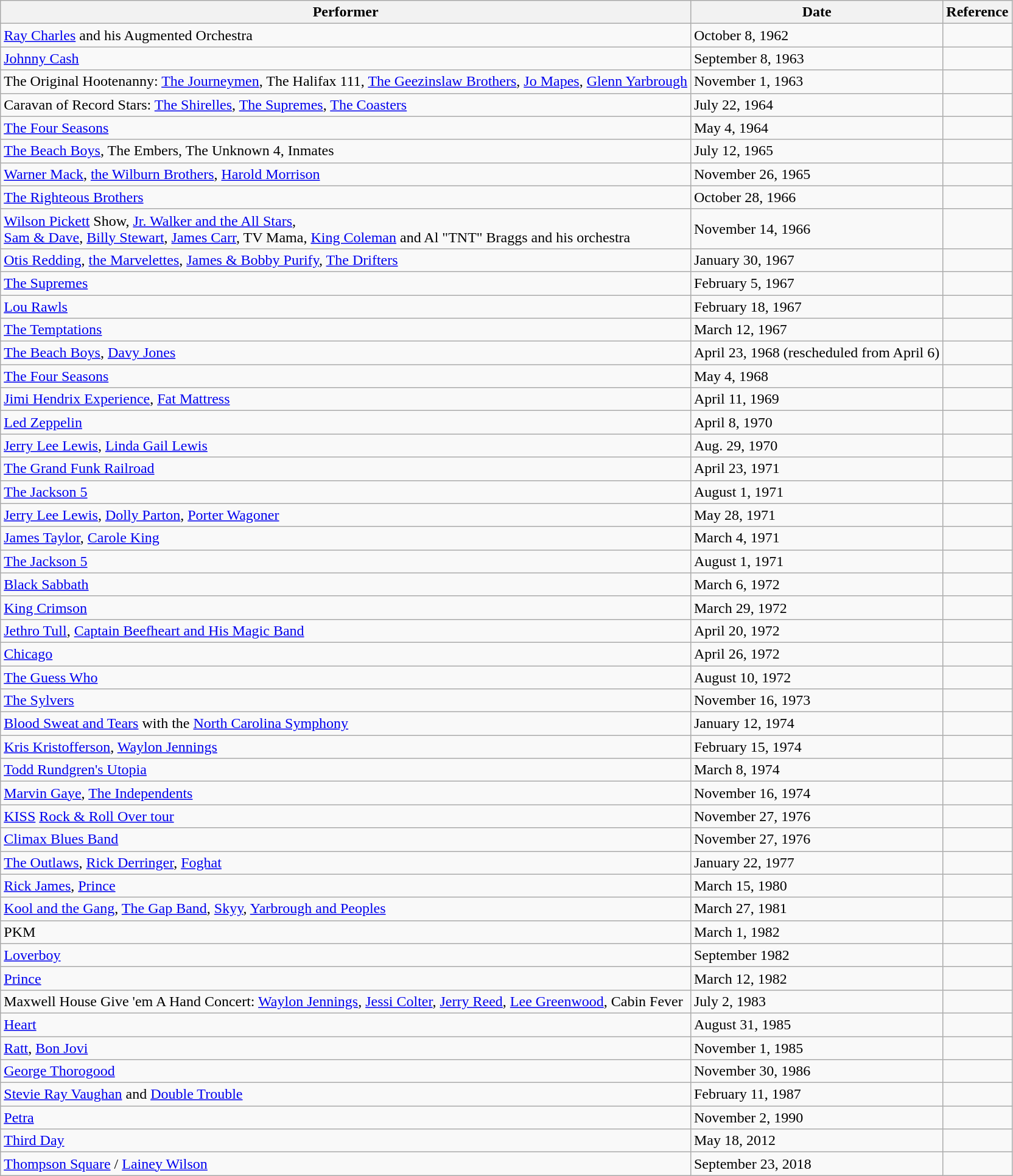<table class="wikitable">
<tr>
<th>Performer</th>
<th>Date</th>
<th>Reference</th>
</tr>
<tr>
<td><a href='#'>Ray Charles</a> and his Augmented Orchestra</td>
<td>October 8, 1962</td>
<td></td>
</tr>
<tr>
<td><a href='#'>Johnny Cash</a></td>
<td>September 8, 1963</td>
<td></td>
</tr>
<tr>
<td>The Original Hootenanny: <a href='#'>The Journeymen</a>, The Halifax 111, <a href='#'>The Geezinslaw Brothers</a>, <a href='#'>Jo Mapes</a>, <a href='#'>Glenn Yarbrough</a></td>
<td>November 1, 1963</td>
<td></td>
</tr>
<tr>
<td>Caravan of Record Stars: <a href='#'>The Shirelles</a>, <a href='#'>The Supremes</a>, <a href='#'>The Coasters</a></td>
<td>July 22, 1964</td>
<td></td>
</tr>
<tr>
<td><a href='#'>The Four Seasons</a></td>
<td>May 4, 1964</td>
<td></td>
</tr>
<tr>
<td><a href='#'>The Beach Boys</a>, The Embers, The Unknown 4, Inmates</td>
<td>July 12, 1965</td>
<td></td>
</tr>
<tr>
<td><a href='#'>Warner Mack</a>, <a href='#'>the Wilburn Brothers</a>, <a href='#'>Harold Morrison</a></td>
<td>November 26, 1965</td>
<td></td>
</tr>
<tr>
<td><a href='#'>The Righteous Brothers</a></td>
<td>October 28, 1966</td>
<td></td>
</tr>
<tr>
<td><a href='#'>Wilson Pickett</a> Show, <a href='#'>Jr. Walker and the All Stars</a>,<br><a href='#'>Sam & Dave</a>, <a href='#'>Billy Stewart</a>, <a href='#'>James Carr</a>, TV Mama,  <a href='#'>King Coleman</a> and Al "TNT" Braggs and his orchestra</td>
<td>November 14, 1966</td>
<td></td>
</tr>
<tr>
<td><a href='#'>Otis Redding</a>, <a href='#'>the Marvelettes</a>, <a href='#'>James & Bobby Purify</a>, <a href='#'>The Drifters</a></td>
<td>January 30, 1967</td>
<td></td>
</tr>
<tr>
<td><a href='#'>The Supremes</a></td>
<td>February 5, 1967</td>
<td></td>
</tr>
<tr>
<td><a href='#'>Lou Rawls</a></td>
<td>February 18, 1967</td>
<td></td>
</tr>
<tr>
<td><a href='#'>The Temptations</a></td>
<td>March 12, 1967</td>
<td></td>
</tr>
<tr>
<td><a href='#'>The Beach Boys</a>, <a href='#'>Davy Jones</a></td>
<td>April 23, 1968 (rescheduled from April 6)</td>
<td></td>
</tr>
<tr>
<td><a href='#'>The Four Seasons</a></td>
<td>May 4, 1968</td>
<td></td>
</tr>
<tr>
<td><a href='#'>Jimi Hendrix Experience</a>, <a href='#'>Fat Mattress</a></td>
<td>April 11, 1969</td>
<td></td>
</tr>
<tr>
<td><a href='#'>Led Zeppelin</a></td>
<td>April 8, 1970</td>
<td></td>
</tr>
<tr>
<td><a href='#'>Jerry Lee Lewis</a>, <a href='#'>Linda Gail Lewis</a></td>
<td>Aug. 29, 1970</td>
<td></td>
</tr>
<tr>
<td><a href='#'>The Grand Funk Railroad</a></td>
<td>April 23, 1971</td>
<td></td>
</tr>
<tr>
<td><a href='#'>The Jackson 5</a></td>
<td>August 1, 1971</td>
<td></td>
</tr>
<tr>
<td><a href='#'>Jerry Lee Lewis</a>, <a href='#'>Dolly Parton</a>, <a href='#'>Porter Wagoner</a></td>
<td>May 28, 1971</td>
<td></td>
</tr>
<tr>
<td><a href='#'>James Taylor</a>, <a href='#'>Carole King</a></td>
<td>March 4, 1971</td>
<td></td>
</tr>
<tr>
<td><a href='#'>The Jackson 5</a></td>
<td>August 1, 1971</td>
<td></td>
</tr>
<tr>
<td><a href='#'>Black Sabbath</a></td>
<td>March 6, 1972</td>
<td></td>
</tr>
<tr>
<td><a href='#'>King Crimson</a></td>
<td>March 29, 1972</td>
<td></td>
</tr>
<tr>
<td><a href='#'>Jethro Tull</a>, <a href='#'>Captain Beefheart and His Magic Band</a></td>
<td>April 20, 1972</td>
<td></td>
</tr>
<tr>
<td><a href='#'>Chicago</a></td>
<td>April 26, 1972</td>
</tr>
<tr>
<td><a href='#'>The Guess Who</a></td>
<td>August 10, 1972</td>
<td></td>
</tr>
<tr>
<td><a href='#'>The Sylvers</a></td>
<td>November 16, 1973</td>
<td></td>
</tr>
<tr>
<td><a href='#'>Blood Sweat and Tears</a> with the <a href='#'>North Carolina Symphony</a></td>
<td>January 12, 1974</td>
<td></td>
</tr>
<tr>
<td><a href='#'>Kris Kristofferson</a>, <a href='#'>Waylon Jennings</a></td>
<td>February 15, 1974</td>
<td></td>
</tr>
<tr>
<td><a href='#'>Todd Rundgren's Utopia</a></td>
<td>March 8, 1974</td>
<td></td>
</tr>
<tr>
<td><a href='#'>Marvin Gaye</a>, <a href='#'>The Independents</a></td>
<td>November 16, 1974</td>
<td></td>
</tr>
<tr>
<td><a href='#'>KISS</a> <a href='#'>Rock & Roll Over tour</a></td>
<td>November 27, 1976</td>
<td></td>
</tr>
<tr>
<td><a href='#'>Climax Blues Band</a></td>
<td>November 27, 1976</td>
<td></td>
</tr>
<tr>
<td><a href='#'>The Outlaws</a>, <a href='#'>Rick Derringer</a>, <a href='#'>Foghat</a></td>
<td>January 22, 1977</td>
<td></td>
</tr>
<tr>
<td><a href='#'>Rick James</a>, <a href='#'>Prince</a></td>
<td>March 15, 1980</td>
<td></td>
</tr>
<tr>
<td><a href='#'>Kool and the Gang</a>, <a href='#'>The Gap Band</a>, <a href='#'>Skyy</a>, <a href='#'>Yarbrough and Peoples</a></td>
<td>March 27, 1981</td>
<td></td>
</tr>
<tr>
<td>PKM</td>
<td>March 1, 1982</td>
<td></td>
</tr>
<tr>
<td><a href='#'>Loverboy</a></td>
<td>September 1982</td>
<td></td>
</tr>
<tr>
<td><a href='#'>Prince</a></td>
<td>March 12, 1982</td>
<td></td>
</tr>
<tr>
<td>Maxwell  House Give 'em A Hand Concert: <a href='#'>Waylon Jennings</a>, <a href='#'>Jessi Colter</a>, <a href='#'>Jerry Reed</a>,  <a href='#'>Lee Greenwood</a>, Cabin Fever</td>
<td>July 2, 1983</td>
<td></td>
</tr>
<tr>
<td><a href='#'>Heart</a></td>
<td>August 31, 1985</td>
<td></td>
</tr>
<tr>
<td><a href='#'>Ratt</a>, <a href='#'>Bon Jovi</a></td>
<td>November 1, 1985</td>
<td></td>
</tr>
<tr>
<td><a href='#'>George Thorogood</a></td>
<td>November 30, 1986</td>
<td></td>
</tr>
<tr>
<td><a href='#'>Stevie Ray Vaughan</a> and <a href='#'>Double Trouble</a></td>
<td>February 11, 1987</td>
<td></td>
</tr>
<tr>
<td><a href='#'>Petra</a></td>
<td>November 2, 1990</td>
<td></td>
</tr>
<tr>
<td><a href='#'>Third Day</a></td>
<td>May 18, 2012</td>
<td></td>
</tr>
<tr>
<td><a href='#'>Thompson Square</a> / <a href='#'>Lainey Wilson</a></td>
<td>September 23, 2018</td>
<td></td>
</tr>
</table>
